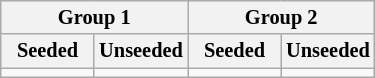<table class="wikitable" style="font-size:85%">
<tr>
<th colspan=2>Group 1</th>
<th colspan=2>Group 2</th>
</tr>
<tr>
<th width=25%>Seeded</th>
<th width=25%>Unseeded</th>
<th width=25%>Seeded</th>
<th width=25%>Unseeded</th>
</tr>
<tr>
<td valign=top></td>
<td valign=top></td>
<td valign=top></td>
<td valign=top></td>
</tr>
</table>
